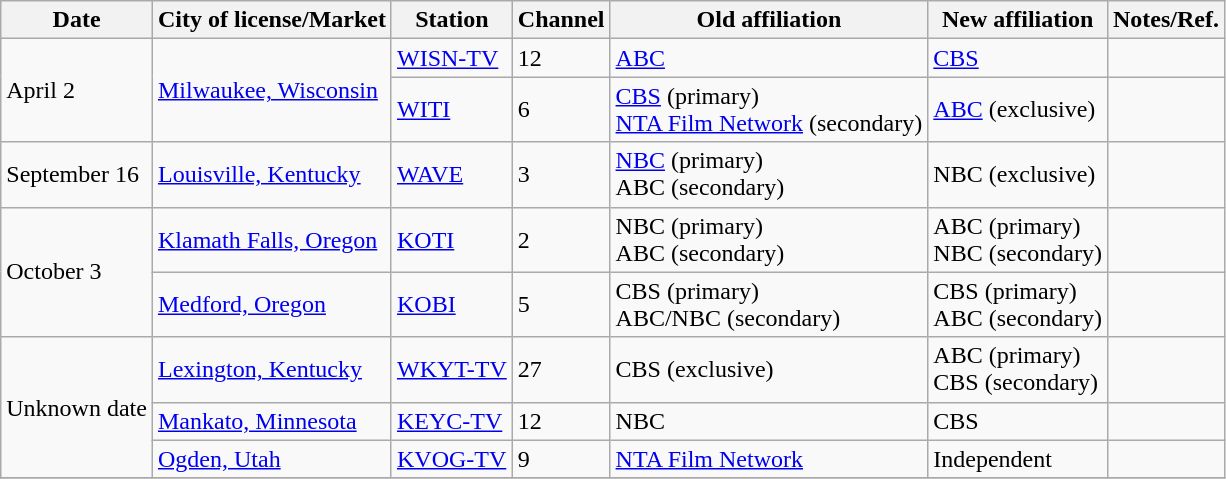<table class="wikitable sortable">
<tr>
<th>Date</th>
<th>City of license/Market</th>
<th>Station</th>
<th>Channel</th>
<th>Old affiliation</th>
<th>New affiliation</th>
<th>Notes/Ref.</th>
</tr>
<tr>
<td rowspan=2>April 2</td>
<td rowspan=2><a href='#'>Milwaukee, Wisconsin</a></td>
<td><a href='#'>WISN-TV</a></td>
<td>12</td>
<td><a href='#'>ABC</a></td>
<td><a href='#'>CBS</a></td>
<td></td>
</tr>
<tr>
<td><a href='#'>WITI</a></td>
<td>6</td>
<td><a href='#'>CBS</a> (primary) <br> <a href='#'>NTA Film Network</a> (secondary)</td>
<td><a href='#'>ABC</a> (exclusive)</td>
<td></td>
</tr>
<tr>
<td>September 16</td>
<td><a href='#'>Louisville, Kentucky</a></td>
<td><a href='#'>WAVE</a></td>
<td>3</td>
<td><a href='#'>NBC</a> (primary) <br> ABC (secondary)</td>
<td>NBC (exclusive)</td>
<td></td>
</tr>
<tr>
<td rowspan=2>October 3</td>
<td><a href='#'>Klamath Falls, Oregon</a></td>
<td><a href='#'>KOTI</a></td>
<td>2</td>
<td>NBC (primary) <br> ABC (secondary)</td>
<td>ABC (primary) <br> NBC (secondary)</td>
<td></td>
</tr>
<tr>
<td><a href='#'>Medford, Oregon</a></td>
<td><a href='#'>KOBI</a></td>
<td>5</td>
<td>CBS (primary) <br> ABC/NBC (secondary)</td>
<td>CBS (primary) <br> ABC (secondary)</td>
<td></td>
</tr>
<tr>
<td rowspan=3>Unknown date</td>
<td><a href='#'>Lexington, Kentucky</a></td>
<td><a href='#'>WKYT-TV</a> </td>
<td>27</td>
<td>CBS (exclusive)</td>
<td>ABC (primary) <br> CBS (secondary)</td>
<td></td>
</tr>
<tr>
<td><a href='#'>Mankato, Minnesota</a></td>
<td><a href='#'>KEYC-TV</a></td>
<td>12</td>
<td>NBC</td>
<td>CBS</td>
<td></td>
</tr>
<tr>
<td><a href='#'>Ogden, Utah</a></td>
<td><a href='#'>KVOG-TV</a></td>
<td>9</td>
<td><a href='#'>NTA Film Network</a></td>
<td>Independent</td>
<td></td>
</tr>
<tr>
</tr>
</table>
